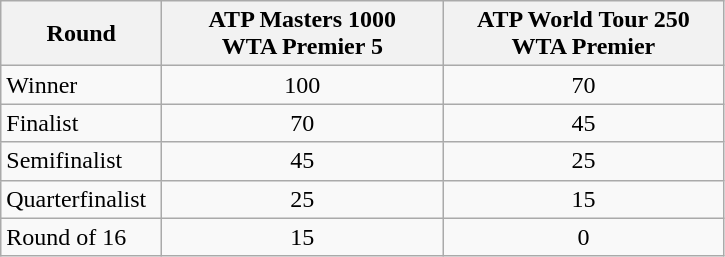<table class="wikitable">
<tr>
<th width=100>Round</th>
<th width=180>ATP Masters 1000<br> WTA Premier 5</th>
<th width=180>ATP World Tour 250 <br> WTA Premier</th>
</tr>
<tr>
<td>Winner</td>
<td style="text-align:center;">100</td>
<td style="text-align:center;">70</td>
</tr>
<tr>
<td>Finalist</td>
<td style="text-align:center;">70</td>
<td style="text-align:center;">45</td>
</tr>
<tr>
<td>Semifinalist</td>
<td style="text-align:center;">45</td>
<td style="text-align:center;">25</td>
</tr>
<tr>
<td>Quarterfinalist</td>
<td style="text-align:center;">25</td>
<td style="text-align:center;">15</td>
</tr>
<tr>
<td>Round of 16</td>
<td style="text-align:center;">15</td>
<td style="text-align:center;">0</td>
</tr>
</table>
